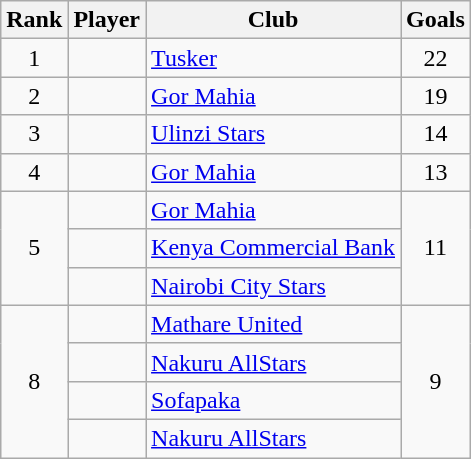<table class="wikitable sortable">
<tr>
<th>Rank</th>
<th>Player</th>
<th>Club</th>
<th>Goals</th>
</tr>
<tr>
<td style="text-align:center;">1</td>
<td> </td>
<td><a href='#'>Tusker</a></td>
<td style="text-align:center;">22</td>
</tr>
<tr>
<td style="text-align:center;">2</td>
<td> </td>
<td><a href='#'>Gor Mahia</a></td>
<td style="text-align:center;">19</td>
</tr>
<tr>
<td style="text-align:center;">3</td>
<td> </td>
<td><a href='#'>Ulinzi Stars</a></td>
<td style="text-align:center;">14</td>
</tr>
<tr>
<td style="text-align:center;">4</td>
<td> </td>
<td><a href='#'>Gor Mahia</a></td>
<td style="text-align:center;">13</td>
</tr>
<tr>
<td rowspan="3" style="text-align:center;">5</td>
<td> </td>
<td><a href='#'>Gor Mahia</a></td>
<td rowspan="3" style="text-align:center;">11</td>
</tr>
<tr>
<td> </td>
<td><a href='#'>Kenya Commercial Bank</a></td>
</tr>
<tr>
<td> </td>
<td><a href='#'>Nairobi City Stars</a></td>
</tr>
<tr>
<td rowspan="4" style="text-align:center;">8</td>
<td> </td>
<td><a href='#'>Mathare United</a></td>
<td rowspan="4" style="text-align:center;">9</td>
</tr>
<tr>
<td> </td>
<td><a href='#'>Nakuru AllStars</a></td>
</tr>
<tr>
<td> </td>
<td><a href='#'>Sofapaka</a></td>
</tr>
<tr>
<td> </td>
<td><a href='#'>Nakuru AllStars</a></td>
</tr>
</table>
